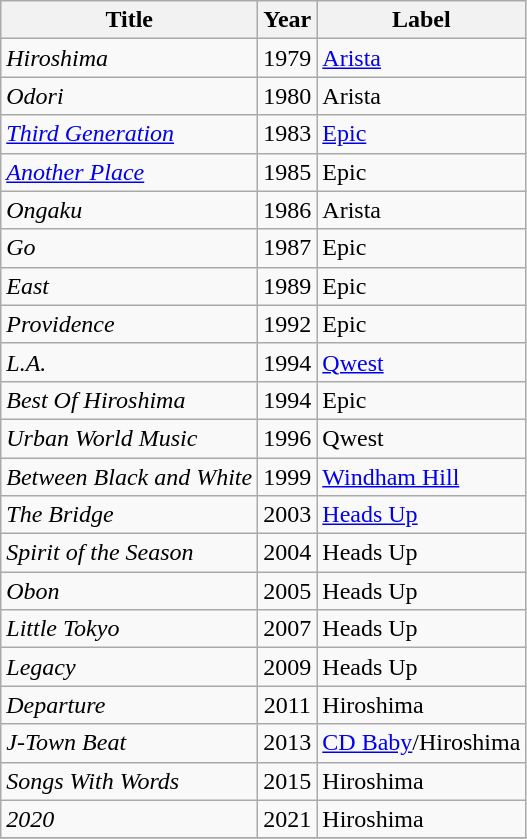<table class="wikitable">
<tr>
<th>Title</th>
<th>Year</th>
<th>Label</th>
</tr>
<tr>
<td><em>Hiroshima</em></td>
<td style="text-align:center;">1979</td>
<td><a href='#'>Arista</a></td>
</tr>
<tr>
<td><em>Odori</em></td>
<td style="text-align:center;">1980</td>
<td>Arista</td>
</tr>
<tr>
<td><em><a href='#'>Third Generation</a></em></td>
<td style="text-align:center;">1983</td>
<td><a href='#'>Epic</a></td>
</tr>
<tr>
<td><em><a href='#'>Another Place</a></em></td>
<td style="text-align:center;">1985</td>
<td>Epic</td>
</tr>
<tr>
<td><em>Ongaku</em></td>
<td style="text-align:center;">1986</td>
<td>Arista</td>
</tr>
<tr>
<td><em>Go</em></td>
<td style="text-align:center;">1987</td>
<td>Epic</td>
</tr>
<tr>
<td><em>East</em></td>
<td style="text-align:center;">1989</td>
<td>Epic</td>
</tr>
<tr>
<td><em>Providence</em></td>
<td style="text-align:center;">1992</td>
<td>Epic</td>
</tr>
<tr>
<td><em>L.A.</em></td>
<td style="text-align:center;">1994</td>
<td><a href='#'>Qwest</a></td>
</tr>
<tr>
<td><em>Best Of Hiroshima</em></td>
<td style="text-align:center;">1994</td>
<td>Epic</td>
</tr>
<tr>
<td><em>Urban World Music</em></td>
<td style="text-align:center;">1996</td>
<td>Qwest</td>
</tr>
<tr>
<td><em>Between Black and White</em></td>
<td style="text-align:center;">1999</td>
<td><a href='#'>Windham Hill</a></td>
</tr>
<tr>
<td><em>The Bridge</em></td>
<td style="text-align:center;">2003</td>
<td><a href='#'>Heads Up</a></td>
</tr>
<tr>
<td><em>Spirit of the Season</em></td>
<td style="text-align:center;">2004</td>
<td>Heads Up</td>
</tr>
<tr>
<td><em>Obon</em></td>
<td style="text-align:center;">2005</td>
<td>Heads Up</td>
</tr>
<tr>
<td><em>Little Tokyo</em></td>
<td style="text-align:center;">2007</td>
<td>Heads Up</td>
</tr>
<tr>
<td><em>Legacy</em></td>
<td style="text-align:center;">2009</td>
<td>Heads Up</td>
</tr>
<tr>
<td><em>Departure</em></td>
<td style="text-align:center;">2011</td>
<td>Hiroshima</td>
</tr>
<tr>
<td><em>J-Town Beat</em></td>
<td style="text-align:center;">2013</td>
<td><a href='#'>CD Baby</a>/Hiroshima</td>
</tr>
<tr>
<td><em>Songs With Words</em></td>
<td style="text-align:center;">2015</td>
<td>Hiroshima</td>
</tr>
<tr>
<td><em>2020</em></td>
<td>2021</td>
<td>Hiroshima</td>
</tr>
<tr>
</tr>
</table>
